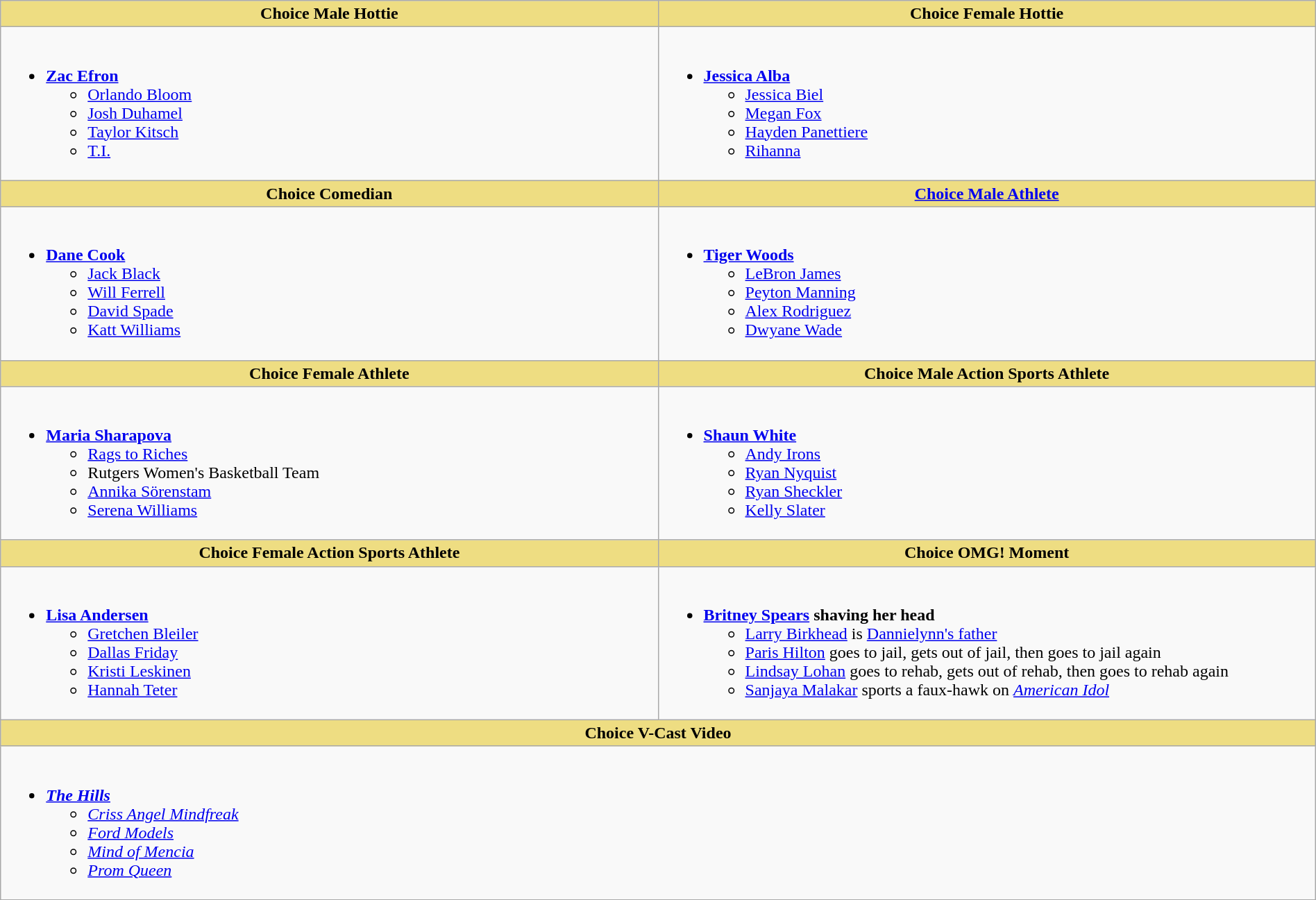<table class="wikitable" style="width:100%">
<tr>
<th style="background:#EEDD82; width:50%">Choice Male Hottie</th>
<th style="background:#EEDD82; width:50%">Choice Female Hottie</th>
</tr>
<tr>
<td valign="top"><br><ul><li><strong><a href='#'>Zac Efron</a></strong><ul><li><a href='#'>Orlando Bloom</a></li><li><a href='#'>Josh Duhamel</a></li><li><a href='#'>Taylor Kitsch</a></li><li><a href='#'>T.I.</a></li></ul></li></ul></td>
<td valign="top"><br><ul><li><strong><a href='#'>Jessica Alba</a></strong><ul><li><a href='#'>Jessica Biel</a></li><li><a href='#'>Megan Fox</a></li><li><a href='#'>Hayden Panettiere</a></li><li><a href='#'>Rihanna</a></li></ul></li></ul></td>
</tr>
<tr>
<th style="background:#EEDD82; width:50%">Choice Comedian</th>
<th style="background:#EEDD82; width:50%"><a href='#'>Choice Male Athlete</a></th>
</tr>
<tr>
<td valign="top"><br><ul><li><strong><a href='#'>Dane Cook</a></strong><ul><li><a href='#'>Jack Black</a></li><li><a href='#'>Will Ferrell</a></li><li><a href='#'>David Spade</a></li><li><a href='#'>Katt Williams</a></li></ul></li></ul></td>
<td valign="top"><br><ul><li><strong><a href='#'>Tiger Woods</a></strong><ul><li><a href='#'>LeBron James</a></li><li><a href='#'>Peyton Manning</a></li><li><a href='#'>Alex Rodriguez</a></li><li><a href='#'>Dwyane Wade</a></li></ul></li></ul></td>
</tr>
<tr>
<th style="background:#EEDD82; width:50%">Choice Female Athlete</th>
<th style="background:#EEDD82; width:50%">Choice Male Action Sports Athlete</th>
</tr>
<tr>
<td valign="top"><br><ul><li><strong><a href='#'>Maria Sharapova</a></strong><ul><li><a href='#'>Rags to Riches</a></li><li>Rutgers Women's Basketball Team</li><li><a href='#'>Annika Sörenstam</a></li><li><a href='#'>Serena Williams</a></li></ul></li></ul></td>
<td valign="top"><br><ul><li><strong><a href='#'>Shaun White</a></strong><ul><li><a href='#'>Andy Irons</a></li><li><a href='#'>Ryan Nyquist</a></li><li><a href='#'>Ryan Sheckler</a></li><li><a href='#'>Kelly Slater</a></li></ul></li></ul></td>
</tr>
<tr>
<th style="background:#EEDD82; width:50%">Choice Female Action Sports Athlete</th>
<th style="background:#EEDD82; width:50%">Choice OMG! Moment</th>
</tr>
<tr>
<td valign="top"><br><ul><li><strong><a href='#'>Lisa Andersen</a></strong><ul><li><a href='#'>Gretchen Bleiler</a></li><li><a href='#'>Dallas Friday</a></li><li><a href='#'>Kristi Leskinen</a></li><li><a href='#'>Hannah Teter</a></li></ul></li></ul></td>
<td valign="top"><br><ul><li><strong><a href='#'>Britney Spears</a> shaving her head</strong><ul><li><a href='#'>Larry Birkhead</a> is <a href='#'>Dannielynn's father</a></li><li><a href='#'>Paris Hilton</a> goes to jail, gets out of jail, then goes to jail again</li><li><a href='#'>Lindsay Lohan</a> goes to rehab, gets out of rehab, then goes to rehab again</li><li><a href='#'>Sanjaya Malakar</a> sports a faux-hawk on <em><a href='#'>American Idol</a></em></li></ul></li></ul></td>
</tr>
<tr>
<th style="background:#EEDD82;" colspan="2">Choice V-Cast Video</th>
</tr>
<tr>
<td colspan="2" valign="top"><br><ul><li><strong><em><a href='#'>The Hills</a></em></strong><ul><li><em><a href='#'>Criss Angel Mindfreak</a></em></li><li><em><a href='#'>Ford Models</a></em></li><li><em><a href='#'>Mind of Mencia</a></em></li><li><em><a href='#'>Prom Queen</a></em></li></ul></li></ul></td>
</tr>
</table>
